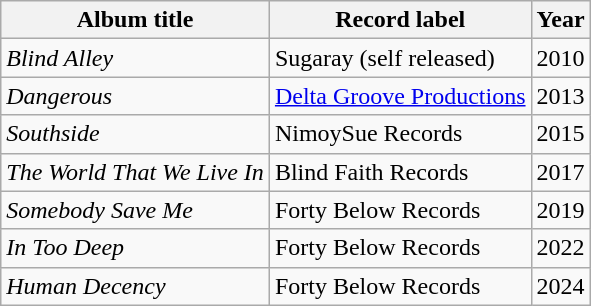<table class="wikitable sortable">
<tr>
<th>Album title</th>
<th>Record label</th>
<th>Year</th>
</tr>
<tr>
<td><em>Blind Alley</em></td>
<td>Sugaray (self released)</td>
<td>2010</td>
</tr>
<tr>
<td><em>Dangerous</em></td>
<td><a href='#'>Delta Groove Productions</a></td>
<td>2013</td>
</tr>
<tr>
<td><em>Southside</em></td>
<td>NimoySue Records</td>
<td>2015</td>
</tr>
<tr>
<td><em>The World That We Live In</em></td>
<td>Blind Faith Records</td>
<td>2017</td>
</tr>
<tr>
<td><em>Somebody Save Me</em></td>
<td>Forty Below Records</td>
<td>2019</td>
</tr>
<tr>
<td><em>In Too Deep</em></td>
<td>Forty Below Records</td>
<td>2022</td>
</tr>
<tr>
<td><em>Human Decency</em></td>
<td>Forty Below Records</td>
<td>2024</td>
</tr>
</table>
